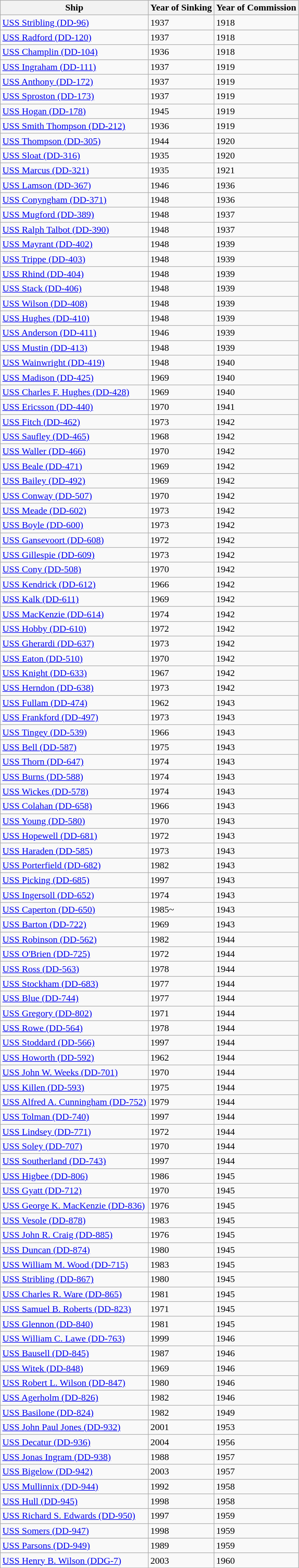<table class="wikitable sortable">
<tr>
<th>Ship</th>
<th>Year of Sinking</th>
<th>Year of Commission</th>
</tr>
<tr>
<td><a href='#'>USS Stribling (DD-96)</a></td>
<td>1937</td>
<td>1918</td>
</tr>
<tr>
<td><a href='#'>USS Radford (DD-120)</a></td>
<td>1937</td>
<td>1918</td>
</tr>
<tr>
<td><a href='#'>USS Champlin (DD-104)</a></td>
<td>1936</td>
<td>1918</td>
</tr>
<tr>
<td><a href='#'>USS Ingraham (DD-111)</a></td>
<td>1937</td>
<td>1919</td>
</tr>
<tr>
<td><a href='#'>USS Anthony (DD-172)</a></td>
<td>1937</td>
<td>1919</td>
</tr>
<tr>
<td><a href='#'>USS Sproston (DD-173)</a></td>
<td>1937</td>
<td>1919</td>
</tr>
<tr>
<td><a href='#'>USS Hogan (DD-178)</a></td>
<td>1945</td>
<td>1919</td>
</tr>
<tr>
<td><a href='#'>USS Smith Thompson (DD-212)</a></td>
<td>1936</td>
<td>1919</td>
</tr>
<tr>
<td><a href='#'>USS Thompson (DD-305)</a></td>
<td>1944</td>
<td>1920</td>
</tr>
<tr>
<td><a href='#'>USS Sloat (DD-316)</a></td>
<td>1935</td>
<td>1920</td>
</tr>
<tr>
<td><a href='#'>USS Marcus (DD-321)</a></td>
<td>1935</td>
<td>1921</td>
</tr>
<tr>
<td><a href='#'>USS Lamson (DD-367)</a></td>
<td>1946</td>
<td>1936</td>
</tr>
<tr>
<td><a href='#'>USS Conyngham (DD-371)</a></td>
<td>1948</td>
<td>1936</td>
</tr>
<tr>
<td><a href='#'>USS Mugford (DD-389)</a></td>
<td>1948</td>
<td>1937</td>
</tr>
<tr>
<td><a href='#'>USS Ralph Talbot (DD-390)</a></td>
<td>1948</td>
<td>1937</td>
</tr>
<tr>
<td><a href='#'>USS Mayrant (DD-402)</a></td>
<td>1948</td>
<td>1939</td>
</tr>
<tr>
<td><a href='#'>USS Trippe (DD-403)</a></td>
<td>1948</td>
<td>1939</td>
</tr>
<tr>
<td><a href='#'>USS Rhind (DD-404)</a></td>
<td>1948</td>
<td>1939</td>
</tr>
<tr>
<td><a href='#'>USS Stack (DD-406)</a></td>
<td>1948</td>
<td>1939</td>
</tr>
<tr>
<td><a href='#'>USS Wilson (DD-408)</a></td>
<td>1948</td>
<td>1939</td>
</tr>
<tr>
<td><a href='#'>USS Hughes (DD-410)</a></td>
<td>1948</td>
<td>1939</td>
</tr>
<tr>
<td><a href='#'>USS Anderson (DD-411)</a></td>
<td>1946</td>
<td>1939</td>
</tr>
<tr>
<td><a href='#'>USS Mustin (DD-413)</a></td>
<td>1948</td>
<td>1939</td>
</tr>
<tr>
<td><a href='#'>USS Wainwright (DD-419)</a></td>
<td>1948</td>
<td>1940</td>
</tr>
<tr>
<td><a href='#'>USS Madison (DD-425)</a></td>
<td>1969</td>
<td>1940</td>
</tr>
<tr>
<td><a href='#'>USS Charles F. Hughes (DD-428)</a></td>
<td>1969</td>
<td>1940</td>
</tr>
<tr>
<td><a href='#'>USS Ericsson (DD-440)</a></td>
<td>1970</td>
<td>1941</td>
</tr>
<tr>
<td><a href='#'>USS Fitch (DD-462)</a></td>
<td>1973</td>
<td>1942</td>
</tr>
<tr>
<td><a href='#'>USS Saufley (DD-465)</a></td>
<td>1968</td>
<td>1942</td>
</tr>
<tr>
<td><a href='#'>USS Waller (DD-466)</a></td>
<td>1970</td>
<td>1942</td>
</tr>
<tr>
<td><a href='#'>USS Beale (DD-471)</a></td>
<td>1969</td>
<td>1942</td>
</tr>
<tr>
<td><a href='#'>USS Bailey (DD-492)</a></td>
<td>1969</td>
<td>1942</td>
</tr>
<tr>
<td><a href='#'>USS Conway (DD-507)</a></td>
<td>1970</td>
<td>1942</td>
</tr>
<tr>
<td><a href='#'>USS Meade (DD-602)</a></td>
<td>1973</td>
<td>1942</td>
</tr>
<tr>
<td><a href='#'>USS Boyle (DD-600)</a></td>
<td>1973</td>
<td>1942</td>
</tr>
<tr>
<td><a href='#'>USS Gansevoort (DD-608)</a></td>
<td>1972</td>
<td>1942</td>
</tr>
<tr>
<td><a href='#'>USS Gillespie (DD-609)</a></td>
<td>1973</td>
<td>1942</td>
</tr>
<tr>
<td><a href='#'>USS Cony (DD-508)</a></td>
<td>1970</td>
<td>1942</td>
</tr>
<tr>
<td><a href='#'>USS Kendrick (DD-612)</a></td>
<td>1966</td>
<td>1942</td>
</tr>
<tr>
<td><a href='#'>USS Kalk (DD-611)</a></td>
<td>1969</td>
<td>1942</td>
</tr>
<tr>
<td><a href='#'>USS MacKenzie (DD-614)</a></td>
<td>1974</td>
<td>1942</td>
</tr>
<tr>
<td><a href='#'>USS Hobby (DD-610)</a></td>
<td>1972</td>
<td>1942</td>
</tr>
<tr>
<td><a href='#'>USS Gherardi (DD-637)</a></td>
<td>1973</td>
<td>1942</td>
</tr>
<tr>
<td><a href='#'>USS Eaton (DD-510)</a></td>
<td>1970</td>
<td>1942</td>
</tr>
<tr>
<td><a href='#'>USS Knight (DD-633)</a></td>
<td>1967</td>
<td>1942</td>
</tr>
<tr>
<td><a href='#'>USS Herndon (DD-638)</a></td>
<td>1973</td>
<td>1942</td>
</tr>
<tr>
<td><a href='#'>USS Fullam (DD-474)</a></td>
<td>1962</td>
<td>1943</td>
</tr>
<tr>
<td><a href='#'>USS Frankford (DD-497)</a></td>
<td>1973</td>
<td>1943</td>
</tr>
<tr>
<td><a href='#'>USS Tingey (DD-539)</a></td>
<td>1966</td>
<td>1943</td>
</tr>
<tr>
<td><a href='#'>USS Bell (DD-587)</a></td>
<td>1975</td>
<td>1943</td>
</tr>
<tr>
<td><a href='#'>USS Thorn (DD-647)</a></td>
<td>1974</td>
<td>1943</td>
</tr>
<tr>
<td><a href='#'>USS Burns (DD-588)</a></td>
<td>1974</td>
<td>1943</td>
</tr>
<tr>
<td><a href='#'>USS Wickes (DD-578)</a></td>
<td>1974</td>
<td>1943</td>
</tr>
<tr>
<td><a href='#'>USS Colahan (DD-658)</a></td>
<td>1966</td>
<td>1943</td>
</tr>
<tr>
<td><a href='#'>USS Young (DD-580)</a></td>
<td>1970</td>
<td>1943</td>
</tr>
<tr>
<td><a href='#'>USS Hopewell (DD-681)</a></td>
<td>1972</td>
<td>1943</td>
</tr>
<tr>
<td><a href='#'>USS Haraden (DD-585)</a></td>
<td>1973</td>
<td>1943</td>
</tr>
<tr>
<td><a href='#'>USS Porterfield (DD-682)</a></td>
<td>1982</td>
<td>1943</td>
</tr>
<tr>
<td><a href='#'>USS Picking (DD-685)</a></td>
<td>1997</td>
<td>1943</td>
</tr>
<tr>
<td><a href='#'>USS Ingersoll (DD-652)</a></td>
<td>1974</td>
<td>1943</td>
</tr>
<tr>
<td><a href='#'>USS Caperton (DD-650)</a></td>
<td>1985~</td>
<td>1943</td>
</tr>
<tr>
<td><a href='#'>USS Barton (DD-722)</a></td>
<td>1969</td>
<td>1943</td>
</tr>
<tr>
<td><a href='#'>USS Robinson (DD-562)</a></td>
<td>1982</td>
<td>1944</td>
</tr>
<tr>
<td><a href='#'>USS O'Brien (DD-725)</a></td>
<td>1972</td>
<td>1944</td>
</tr>
<tr>
<td><a href='#'>USS Ross (DD-563)</a></td>
<td>1978</td>
<td>1944</td>
</tr>
<tr>
<td><a href='#'>USS Stockham (DD-683)</a></td>
<td>1977</td>
<td>1944</td>
</tr>
<tr>
<td><a href='#'>USS Blue (DD-744)</a></td>
<td>1977</td>
<td>1944</td>
</tr>
<tr>
<td><a href='#'>USS Gregory (DD-802)</a></td>
<td>1971</td>
<td>1944</td>
</tr>
<tr>
<td><a href='#'>USS Rowe (DD-564)</a></td>
<td>1978</td>
<td>1944</td>
</tr>
<tr>
<td><a href='#'>USS Stoddard (DD-566)</a></td>
<td>1997</td>
<td>1944</td>
</tr>
<tr>
<td><a href='#'>USS Howorth (DD-592)</a></td>
<td>1962</td>
<td>1944</td>
</tr>
<tr>
<td><a href='#'>USS John W. Weeks (DD-701)</a></td>
<td>1970</td>
<td>1944</td>
</tr>
<tr>
<td><a href='#'>USS Killen (DD-593)</a></td>
<td>1975</td>
<td>1944</td>
</tr>
<tr>
<td><a href='#'>USS Alfred A. Cunningham (DD-752)</a></td>
<td>1979</td>
<td>1944</td>
</tr>
<tr>
<td><a href='#'>USS Tolman (DD-740)</a></td>
<td>1997</td>
<td>1944</td>
</tr>
<tr>
<td><a href='#'>USS Lindsey (DD-771)</a></td>
<td>1972</td>
<td>1944</td>
</tr>
<tr>
<td><a href='#'>USS Soley (DD-707)</a></td>
<td>1970</td>
<td>1944</td>
</tr>
<tr>
<td><a href='#'>USS Southerland (DD-743)</a></td>
<td>1997</td>
<td>1944</td>
</tr>
<tr>
<td><a href='#'>USS Higbee (DD-806)</a></td>
<td>1986</td>
<td>1945</td>
</tr>
<tr>
<td><a href='#'>USS Gyatt (DD-712)</a></td>
<td>1970</td>
<td>1945</td>
</tr>
<tr>
<td><a href='#'>USS George K. MacKenzie (DD-836)</a></td>
<td>1976</td>
<td>1945</td>
</tr>
<tr>
<td><a href='#'>USS Vesole (DD-878)</a></td>
<td>1983</td>
<td>1945</td>
</tr>
<tr>
<td><a href='#'>USS John R. Craig (DD-885)</a></td>
<td>1976</td>
<td>1945</td>
</tr>
<tr>
<td><a href='#'>USS Duncan (DD-874)</a></td>
<td>1980</td>
<td>1945</td>
</tr>
<tr>
<td><a href='#'>USS William M. Wood (DD-715)</a></td>
<td>1983</td>
<td>1945</td>
</tr>
<tr>
<td><a href='#'>USS Stribling (DD-867)</a></td>
<td>1980</td>
<td>1945</td>
</tr>
<tr>
<td><a href='#'>USS Charles R. Ware (DD-865)</a></td>
<td>1981</td>
<td>1945</td>
</tr>
<tr>
<td><a href='#'>USS Samuel B. Roberts (DD-823)</a></td>
<td>1971</td>
<td>1945</td>
</tr>
<tr>
<td><a href='#'>USS Glennon (DD-840)</a></td>
<td>1981</td>
<td>1945</td>
</tr>
<tr>
<td><a href='#'>USS William C. Lawe (DD-763)</a></td>
<td>1999</td>
<td>1946</td>
</tr>
<tr>
<td><a href='#'>USS Bausell (DD-845)</a></td>
<td>1987</td>
<td>1946</td>
</tr>
<tr>
<td><a href='#'>USS Witek (DD-848)</a></td>
<td>1969</td>
<td>1946</td>
</tr>
<tr>
<td><a href='#'>USS Robert L. Wilson (DD-847)</a></td>
<td>1980</td>
<td>1946</td>
</tr>
<tr>
<td><a href='#'>USS Agerholm (DD-826)</a></td>
<td>1982</td>
<td>1946</td>
</tr>
<tr>
<td><a href='#'>USS Basilone (DD-824)</a></td>
<td>1982</td>
<td>1949</td>
</tr>
<tr>
<td><a href='#'>USS John Paul Jones (DD-932)</a></td>
<td>2001</td>
<td>1953</td>
</tr>
<tr>
<td><a href='#'>USS Decatur (DD-936)</a></td>
<td>2004</td>
<td>1956</td>
</tr>
<tr>
<td><a href='#'>USS Jonas Ingram (DD-938)</a></td>
<td>1988</td>
<td>1957</td>
</tr>
<tr>
<td><a href='#'>USS Bigelow (DD-942)</a></td>
<td>2003</td>
<td>1957</td>
</tr>
<tr>
<td><a href='#'>USS Mullinnix (DD-944)</a></td>
<td>1992</td>
<td>1958</td>
</tr>
<tr>
<td><a href='#'>USS Hull (DD-945)</a></td>
<td>1998</td>
<td>1958</td>
</tr>
<tr>
<td><a href='#'>USS Richard S. Edwards (DD-950)</a></td>
<td>1997</td>
<td>1959</td>
</tr>
<tr>
<td><a href='#'>USS Somers (DD-947)</a></td>
<td>1998</td>
<td>1959</td>
</tr>
<tr>
<td><a href='#'>USS Parsons (DD-949)</a></td>
<td>1989</td>
<td>1959</td>
</tr>
<tr>
<td><a href='#'>USS Henry B. Wilson (DDG-7)</a></td>
<td>2003</td>
<td>1960</td>
</tr>
</table>
